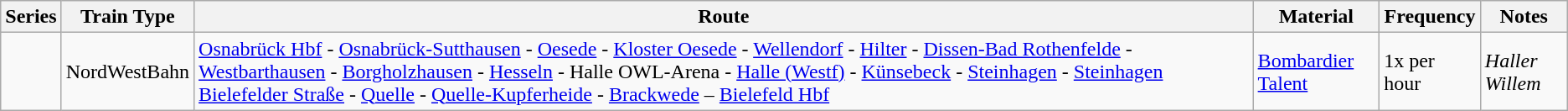<table class="wikitable vatop">
<tr>
<th>Series</th>
<th>Train Type</th>
<th>Route</th>
<th>Material</th>
<th>Frequency</th>
<th>Notes</th>
</tr>
<tr>
<td></td>
<td>NordWestBahn</td>
<td><a href='#'>Osnabrück Hbf</a> - <a href='#'>Osnabrück-Sutthausen</a> - <a href='#'>Oesede</a> - <a href='#'>Kloster Oesede</a> - <a href='#'>Wellendorf</a> - <a href='#'>Hilter</a> - <a href='#'>Dissen-Bad Rothenfelde</a> - <a href='#'>Westbarthausen</a> - <a href='#'>Borgholzhausen</a> - <a href='#'>Hesseln</a> - Halle OWL-Arena - <a href='#'>Halle (Westf)</a> - <a href='#'>Künsebeck</a> - <a href='#'>Steinhagen</a> - <a href='#'>Steinhagen Bielefelder Straße</a> - <a href='#'>Quelle</a> - <a href='#'>Quelle-Kupferheide</a> - <a href='#'>Brackwede</a> – <a href='#'>Bielefeld Hbf</a></td>
<td><a href='#'>Bombardier Talent</a></td>
<td>1x per hour</td>
<td><em>Haller Willem</em></td>
</tr>
</table>
